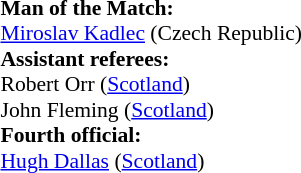<table style="width:100%; font-size:90%;">
<tr>
<td><br><strong>Man of the Match:</strong>
<br><a href='#'>Miroslav Kadlec</a> (Czech Republic)<br><strong>Assistant referees:</strong>
<br>Robert Orr (<a href='#'>Scotland</a>)
<br>John Fleming (<a href='#'>Scotland</a>)
<br><strong>Fourth official:</strong>
<br><a href='#'>Hugh Dallas</a> (<a href='#'>Scotland</a>)</td>
</tr>
</table>
